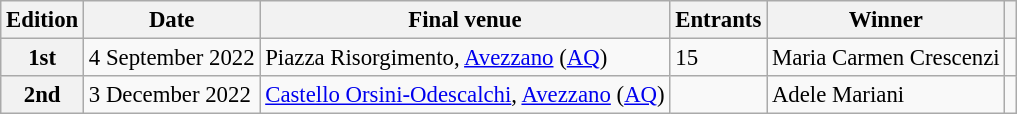<table class="wikitable defaultcenter col2left col3left col5left" style="font-size:95%;">
<tr>
<th>Edition</th>
<th>Date</th>
<th>Final venue</th>
<th>Entrants</th>
<th>Winner</th>
<th></th>
</tr>
<tr>
<th>1st</th>
<td>4 September 2022</td>
<td>Piazza Risorgimento, <a href='#'>Avezzano</a> (<a href='#'>AQ</a>)</td>
<td>15</td>
<td>Maria Carmen Crescenzi</td>
<td></td>
</tr>
<tr>
<th>2nd</th>
<td>3 December 2022</td>
<td><a href='#'>Castello Orsini-Odescalchi</a>, <a href='#'>Avezzano</a> (<a href='#'>AQ</a>)</td>
<td></td>
<td>Adele Mariani</td>
<td></td>
</tr>
</table>
